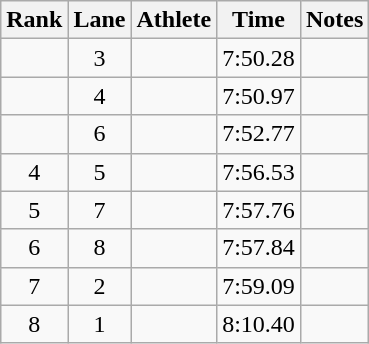<table class="wikitable sortable" style="text-align:center">
<tr>
<th>Rank</th>
<th>Lane</th>
<th>Athlete</th>
<th>Time</th>
<th>Notes</th>
</tr>
<tr>
<td></td>
<td>3</td>
<td align=left></td>
<td>7:50.28</td>
<td></td>
</tr>
<tr>
<td></td>
<td>4</td>
<td align=left></td>
<td>7:50.97</td>
<td></td>
</tr>
<tr>
<td></td>
<td>6</td>
<td align=left></td>
<td>7:52.77</td>
<td></td>
</tr>
<tr>
<td>4</td>
<td>5</td>
<td align=left></td>
<td>7:56.53</td>
<td></td>
</tr>
<tr>
<td>5</td>
<td>7</td>
<td align=left></td>
<td>7:57.76</td>
<td></td>
</tr>
<tr>
<td>6</td>
<td>8</td>
<td align=left></td>
<td>7:57.84</td>
<td></td>
</tr>
<tr>
<td>7</td>
<td>2</td>
<td align=left></td>
<td>7:59.09</td>
<td></td>
</tr>
<tr>
<td>8</td>
<td>1</td>
<td align=left></td>
<td>8:10.40</td>
<td></td>
</tr>
</table>
